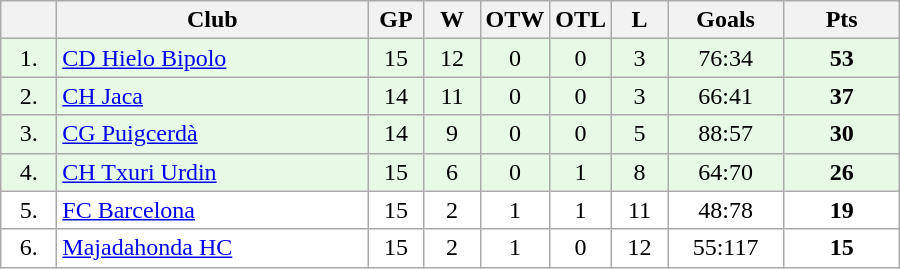<table class="wikitable">
<tr>
<th width="30"></th>
<th width="200">Club</th>
<th width="30">GP</th>
<th width="30">W</th>
<th width="30">OTW</th>
<th width="30">OTL</th>
<th width="30">L</th>
<th width="70">Goals</th>
<th width="70">Pts</th>
</tr>
<tr bgcolor="#e6fae6" align="center">
<td>1.</td>
<td align="left"><a href='#'>CD Hielo Bipolo</a></td>
<td>15</td>
<td>12</td>
<td>0</td>
<td>0</td>
<td>3</td>
<td>76:34</td>
<td><strong>53</strong></td>
</tr>
<tr bgcolor="#e6fae6" align="center">
<td>2.</td>
<td align="left"><a href='#'>CH Jaca</a></td>
<td>14</td>
<td>11</td>
<td>0</td>
<td>0</td>
<td>3</td>
<td>66:41</td>
<td><strong>37</strong></td>
</tr>
<tr bgcolor="#e6fae6" align="center">
<td>3.</td>
<td align="left"><a href='#'>CG Puigcerdà</a></td>
<td>14</td>
<td>9</td>
<td>0</td>
<td>0</td>
<td>5</td>
<td>88:57</td>
<td><strong>30</strong></td>
</tr>
<tr bgcolor="#e6fae6" align="center">
<td>4.</td>
<td align="left"><a href='#'>CH Txuri Urdin</a></td>
<td>15</td>
<td>6</td>
<td>0</td>
<td>1</td>
<td>8</td>
<td>64:70</td>
<td><strong>26</strong></td>
</tr>
<tr bgcolor="#FFFFFF" align="center">
<td>5.</td>
<td align="left"><a href='#'>FC Barcelona</a></td>
<td>15</td>
<td>2</td>
<td>1</td>
<td>1</td>
<td>11</td>
<td>48:78</td>
<td><strong>19</strong></td>
</tr>
<tr bgcolor="#FFFFFF" align="center">
<td>6.</td>
<td align="left"><a href='#'>Majadahonda HC</a></td>
<td>15</td>
<td>2</td>
<td>1</td>
<td>0</td>
<td>12</td>
<td>55:117</td>
<td><strong>15</strong></td>
</tr>
</table>
